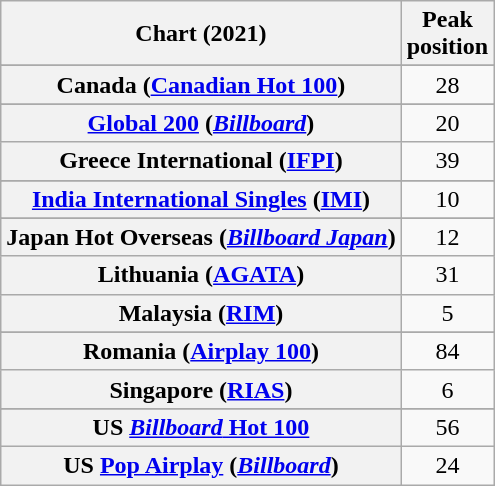<table class="wikitable sortable plainrowheaders" style="text-align:center">
<tr>
<th scope="col">Chart (2021)</th>
<th scope="col">Peak<br>position</th>
</tr>
<tr>
</tr>
<tr>
</tr>
<tr>
</tr>
<tr>
<th scope="row">Canada (<a href='#'>Canadian Hot 100</a>)</th>
<td>28</td>
</tr>
<tr>
</tr>
<tr>
</tr>
<tr>
</tr>
<tr>
</tr>
<tr>
</tr>
<tr>
<th scope="row"><a href='#'>Global 200</a> (<em><a href='#'>Billboard</a></em>)</th>
<td>20</td>
</tr>
<tr>
<th scope="row">Greece International (<a href='#'>IFPI</a>)</th>
<td>39</td>
</tr>
<tr>
</tr>
<tr>
</tr>
<tr>
<th scope="row"><a href='#'>India International Singles</a> (<a href='#'>IMI</a>)</th>
<td>10</td>
</tr>
<tr>
</tr>
<tr>
<th scope="row">Japan Hot Overseas (<em><a href='#'>Billboard Japan</a></em>)</th>
<td>12</td>
</tr>
<tr>
<th scope="row">Lithuania (<a href='#'>AGATA</a>)</th>
<td>31</td>
</tr>
<tr>
<th scope="row">Malaysia (<a href='#'>RIM</a>)</th>
<td>5</td>
</tr>
<tr>
</tr>
<tr>
</tr>
<tr>
</tr>
<tr>
</tr>
<tr>
</tr>
<tr>
<th scope="row">Romania (<a href='#'>Airplay 100</a>)</th>
<td>84</td>
</tr>
<tr>
<th scope="row">Singapore (<a href='#'>RIAS</a>)</th>
<td>6</td>
</tr>
<tr>
</tr>
<tr>
</tr>
<tr>
</tr>
<tr>
</tr>
<tr>
<th scope="row">US <a href='#'><em>Billboard</em> Hot 100</a></th>
<td>56</td>
</tr>
<tr>
<th scope="row">US <a href='#'>Pop Airplay</a> (<em><a href='#'>Billboard</a></em>)</th>
<td>24</td>
</tr>
</table>
